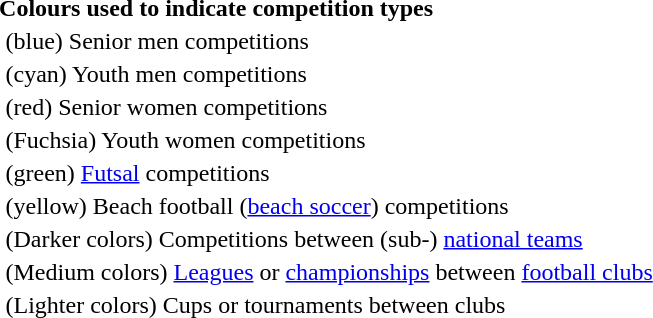<table class="toc" style="cellspacing:0; width:40%; float:right;">
<tr>
<td colspan="2"><strong>Colours used to indicate competition types</strong></td>
</tr>
<tr>
<td></td>
<td>   (blue) Senior men competitions</td>
</tr>
<tr>
<td></td>
<td>   (cyan) Youth men competitions</td>
</tr>
<tr>
<td></td>
<td>   (red) Senior women competitions</td>
</tr>
<tr>
<td></td>
<td>   (Fuchsia) Youth women competitions</td>
</tr>
<tr>
<td></td>
<td>   (green) <a href='#'>Futsal</a> competitions</td>
</tr>
<tr>
<td></td>
<td>   (yellow) Beach football (<a href='#'>beach soccer</a>) competitions</td>
</tr>
<tr>
<td></td>
<td> (Darker colors) Competitions between (sub-) <a href='#'>national teams</a></td>
</tr>
<tr>
<td></td>
<td> (Medium colors) <a href='#'>Leagues</a> or <a href='#'>championships</a> between <a href='#'>football clubs</a></td>
</tr>
<tr>
<td></td>
<td> (Lighter colors) Cups or tournaments between clubs</td>
</tr>
</table>
